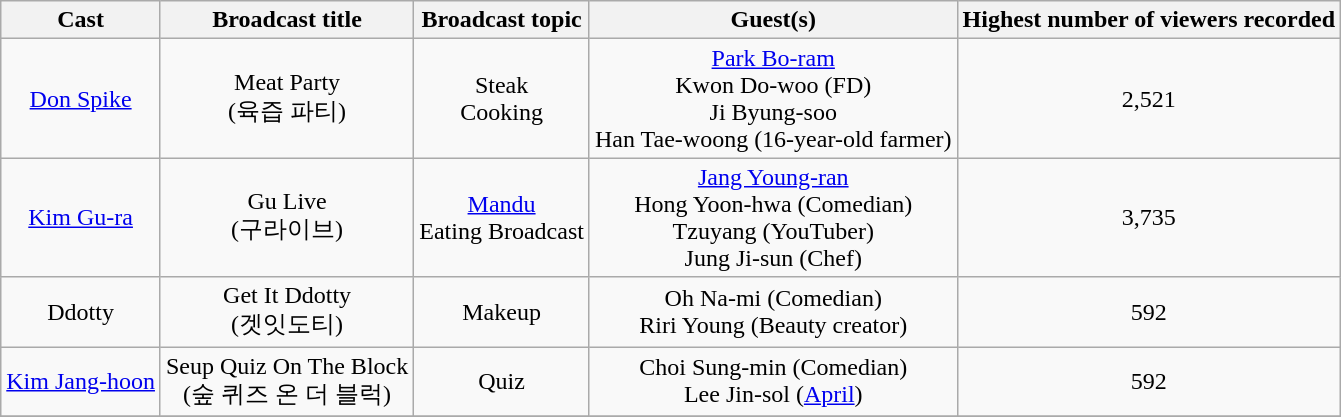<table class="wikitable" style="text-align:center">
<tr>
<th>Cast</th>
<th>Broadcast title</th>
<th>Broadcast topic</th>
<th>Guest(s)</th>
<th>Highest number of viewers recorded</th>
</tr>
<tr>
<td><a href='#'>Don Spike</a></td>
<td>Meat Party<br>(육즙 파티)</td>
<td>Steak<br>Cooking</td>
<td><a href='#'>Park Bo-ram</a><br>Kwon Do-woo (FD)<br>Ji Byung-soo<br>Han Tae-woong (16-year-old farmer)</td>
<td>2,521</td>
</tr>
<tr>
<td><a href='#'>Kim Gu-ra</a></td>
<td>Gu Live<br>(구라이브)</td>
<td><a href='#'>Mandu</a><br>Eating Broadcast</td>
<td><a href='#'>Jang Young-ran</a><br>Hong Yoon-hwa (Comedian)<br>Tzuyang (YouTuber)<br>Jung Ji-sun (Chef)</td>
<td>3,735</td>
</tr>
<tr>
<td>Ddotty</td>
<td>Get It Ddotty<br>(겟잇도티)</td>
<td>Makeup</td>
<td>Oh Na-mi (Comedian)<br>Riri Young (Beauty creator)</td>
<td>592</td>
</tr>
<tr>
<td><a href='#'>Kim Jang-hoon</a></td>
<td>Seup Quiz On The Block<br>(숲 퀴즈 온 더 블럭)</td>
<td>Quiz</td>
<td>Choi Sung-min (Comedian)<br>Lee Jin-sol (<a href='#'>April</a>)</td>
<td>592</td>
</tr>
<tr>
</tr>
</table>
